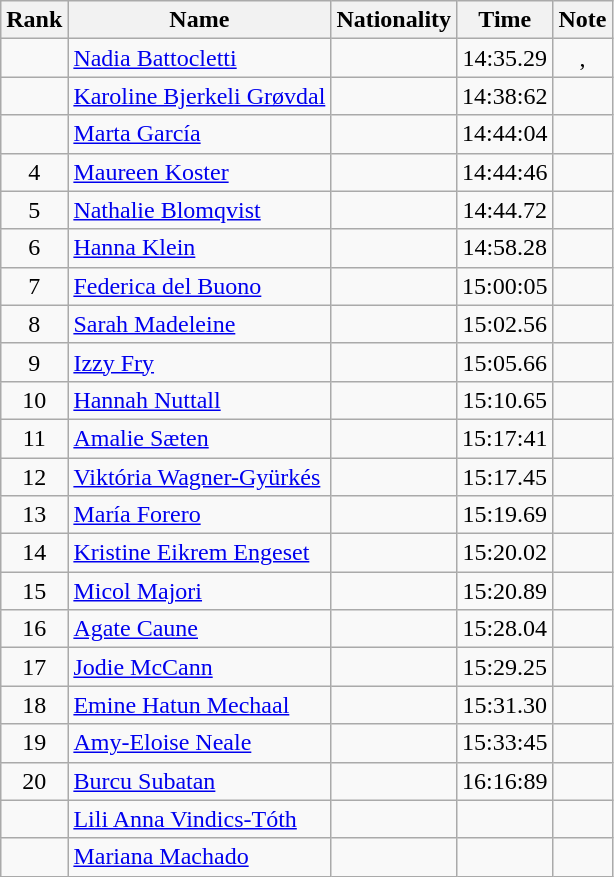<table class="wikitable sortable"  style="text-align:center">
<tr>
<th>Rank</th>
<th>Name</th>
<th>Nationality</th>
<th>Time</th>
<th>Note</th>
</tr>
<tr>
<td></td>
<td align=left><a href='#'>Nadia Battocletti</a></td>
<td align=left></td>
<td>14:35.29</td>
<td>, </td>
</tr>
<tr>
<td></td>
<td align=left><a href='#'>Karoline Bjerkeli Grøvdal</a></td>
<td align=left></td>
<td>14:38:62</td>
<td></td>
</tr>
<tr>
<td></td>
<td align=left><a href='#'>Marta García</a></td>
<td align=left></td>
<td>14:44:04</td>
<td></td>
</tr>
<tr>
<td>4</td>
<td align=left><a href='#'>Maureen Koster</a></td>
<td align=left></td>
<td>14:44:46</td>
<td></td>
</tr>
<tr>
<td>5</td>
<td align=left><a href='#'>Nathalie Blomqvist</a></td>
<td align=left></td>
<td>14:44.72</td>
<td></td>
</tr>
<tr>
<td>6</td>
<td align=left><a href='#'>Hanna Klein</a></td>
<td align=left></td>
<td>14:58.28</td>
<td></td>
</tr>
<tr>
<td>7</td>
<td align=left><a href='#'>Federica del Buono</a></td>
<td align=left></td>
<td>15:00:05</td>
<td></td>
</tr>
<tr>
<td>8</td>
<td align=left><a href='#'>Sarah Madeleine</a></td>
<td align=left></td>
<td>15:02.56</td>
<td></td>
</tr>
<tr>
<td>9</td>
<td align=left><a href='#'>Izzy Fry</a></td>
<td align=left></td>
<td>15:05.66</td>
<td></td>
</tr>
<tr>
<td>10</td>
<td align=left><a href='#'>Hannah Nuttall</a></td>
<td align=left></td>
<td>15:10.65</td>
<td></td>
</tr>
<tr>
<td>11</td>
<td align=left><a href='#'>Amalie Sæten</a></td>
<td align=left></td>
<td>15:17:41</td>
<td></td>
</tr>
<tr>
<td>12</td>
<td align=left><a href='#'>Viktória Wagner-Gyürkés</a></td>
<td align=left></td>
<td>15:17.45</td>
<td></td>
</tr>
<tr>
<td>13</td>
<td align=left><a href='#'>María Forero</a></td>
<td align=left></td>
<td>15:19.69</td>
<td></td>
</tr>
<tr>
<td>14</td>
<td align=left><a href='#'>Kristine Eikrem Engeset</a></td>
<td align=left></td>
<td>15:20.02</td>
<td></td>
</tr>
<tr>
<td>15</td>
<td align=left><a href='#'>Micol Majori</a></td>
<td align=left></td>
<td>15:20.89</td>
<td></td>
</tr>
<tr>
<td>16</td>
<td align=left><a href='#'>Agate Caune</a></td>
<td align=left></td>
<td>15:28.04</td>
<td></td>
</tr>
<tr>
<td>17</td>
<td align=left><a href='#'>Jodie McCann</a></td>
<td align=left></td>
<td>15:29.25</td>
<td></td>
</tr>
<tr>
<td>18</td>
<td align=left><a href='#'>Emine Hatun Mechaal</a></td>
<td align=left></td>
<td>15:31.30</td>
<td></td>
</tr>
<tr>
<td>19</td>
<td align=left><a href='#'>Amy-Eloise Neale</a></td>
<td align=left></td>
<td>15:33:45</td>
<td></td>
</tr>
<tr>
<td>20</td>
<td align=left><a href='#'>Burcu Subatan</a></td>
<td align=left></td>
<td>16:16:89</td>
<td></td>
</tr>
<tr>
<td></td>
<td align=left><a href='#'>Lili Anna Vindics-Tóth</a></td>
<td align=left></td>
<td></td>
<td></td>
</tr>
<tr>
<td></td>
<td align=left><a href='#'>Mariana Machado</a></td>
<td align=left></td>
<td></td>
<td></td>
</tr>
</table>
